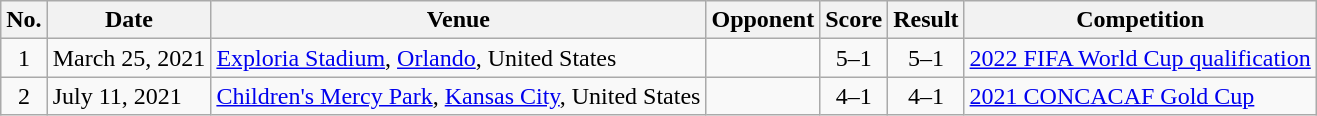<table class="wikitable sortable">
<tr>
<th scope="col">No.</th>
<th scope="col">Date</th>
<th scope="col">Venue</th>
<th scope="col">Opponent</th>
<th scope="col">Score</th>
<th scope="col">Result</th>
<th scope="col">Competition</th>
</tr>
<tr>
<td style="text-align:center">1</td>
<td>March 25, 2021</td>
<td><a href='#'>Exploria Stadium</a>, <a href='#'>Orlando</a>, United States</td>
<td></td>
<td style="text-align:center">5–1</td>
<td style="text-align:center">5–1</td>
<td><a href='#'>2022 FIFA World Cup qualification</a></td>
</tr>
<tr>
<td style="text-align:center">2</td>
<td>July 11, 2021</td>
<td><a href='#'>Children's Mercy Park</a>, <a href='#'>Kansas City</a>, United States</td>
<td></td>
<td style="text-align:center">4–1</td>
<td style="text-align:center">4–1</td>
<td><a href='#'>2021 CONCACAF Gold Cup</a></td>
</tr>
</table>
